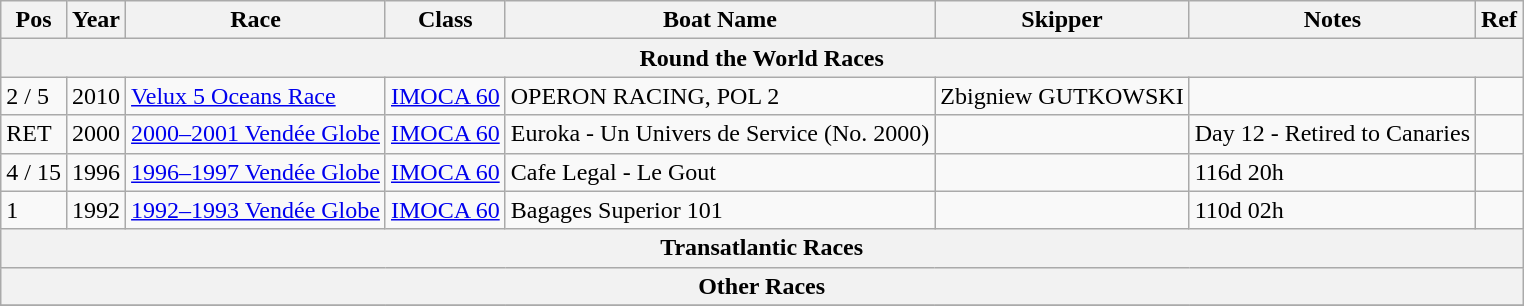<table class="wikitable sortable">
<tr>
<th>Pos</th>
<th>Year</th>
<th>Race</th>
<th>Class</th>
<th>Boat Name</th>
<th>Skipper</th>
<th>Notes</th>
<th>Ref</th>
</tr>
<tr>
<th colspan = 8><strong>Round the World Races</strong></th>
</tr>
<tr>
<td>2 / 5</td>
<td>2010</td>
<td><a href='#'>Velux 5 Oceans Race</a></td>
<td><a href='#'>IMOCA 60</a></td>
<td>OPERON RACING, POL 2</td>
<td>Zbigniew GUTKOWSKI</td>
<td></td>
</tr>
<tr>
<td>RET</td>
<td>2000</td>
<td><a href='#'>2000–2001 Vendée Globe</a></td>
<td><a href='#'>IMOCA 60</a></td>
<td>Euroka - Un Univers de Service (No. 2000)</td>
<td></td>
<td>Day 12 - Retired to Canaries</td>
<td></td>
</tr>
<tr>
<td>4 / 15</td>
<td>1996</td>
<td><a href='#'>1996–1997 Vendée Globe</a></td>
<td><a href='#'>IMOCA 60</a></td>
<td>Cafe Legal - Le Gout</td>
<td></td>
<td>116d 20h</td>
<td></td>
</tr>
<tr>
<td>1</td>
<td>1992</td>
<td><a href='#'>1992–1993 Vendée Globe</a></td>
<td><a href='#'>IMOCA 60</a></td>
<td>Bagages Superior 101</td>
<td></td>
<td>110d 02h</td>
<td></td>
</tr>
<tr>
<th colspan = 8><strong>Transatlantic Races</strong></th>
</tr>
<tr>
<th colspan = 8><strong>Other Races</strong></th>
</tr>
<tr>
</tr>
</table>
